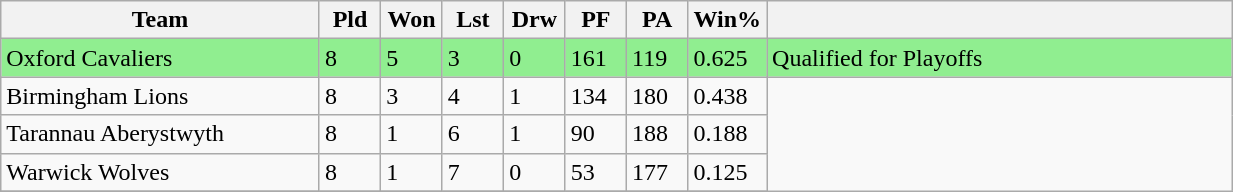<table class="wikitable" width=65%">
<tr>
<th width=26%>Team</th>
<th width=5%>Pld</th>
<th width=5%>Won</th>
<th width=5%>Lst</th>
<th width=5%>Drw</th>
<th width=5%>PF</th>
<th width=5%>PA</th>
<th width=6%>Win%</th>
<th width=38%></th>
</tr>
<tr style="background:lightgreen">
<td>Oxford Cavaliers</td>
<td>8</td>
<td>5</td>
<td>3</td>
<td>0</td>
<td>161</td>
<td>119</td>
<td>0.625</td>
<td>Qualified for Playoffs</td>
</tr>
<tr>
<td>Birmingham Lions</td>
<td>8</td>
<td>3</td>
<td>4</td>
<td>1</td>
<td>134</td>
<td>180</td>
<td>0.438</td>
</tr>
<tr>
<td>Tarannau Aberystwyth</td>
<td>8</td>
<td>1</td>
<td>6</td>
<td>1</td>
<td>90</td>
<td>188</td>
<td>0.188</td>
</tr>
<tr>
<td>Warwick Wolves</td>
<td>8</td>
<td>1</td>
<td>7</td>
<td>0</td>
<td>53</td>
<td>177</td>
<td>0.125</td>
</tr>
<tr>
</tr>
</table>
